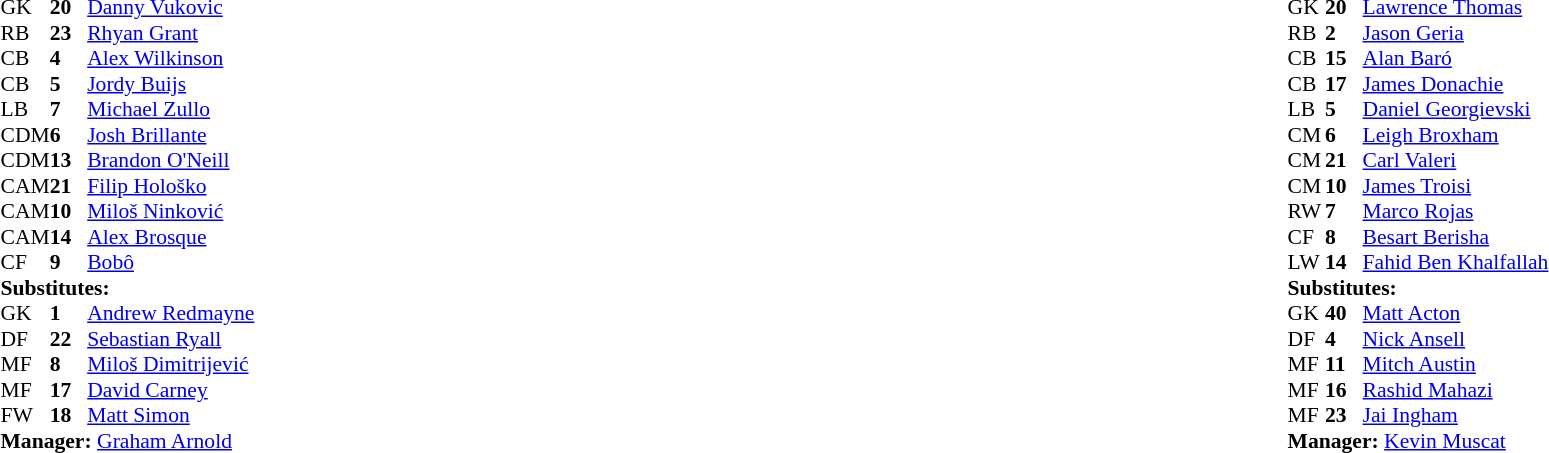<table style="width:100%">
<tr>
<td style="vertical-align:top; width:40%"><br><table style="font-size: 90%" cellspacing="0" cellpadding="0">
<tr>
<th width=25></th>
<th width=25></th>
</tr>
<tr>
</tr>
<tr>
<td>GK</td>
<td><strong>20</strong></td>
<td> <a href='#'>Danny Vukovic</a></td>
</tr>
<tr>
<td>RB</td>
<td><strong>23</strong></td>
<td> <a href='#'>Rhyan Grant</a></td>
</tr>
<tr>
<td>CB</td>
<td><strong>4</strong></td>
<td> <a href='#'>Alex Wilkinson</a></td>
</tr>
<tr>
<td>CB</td>
<td><strong>5</strong></td>
<td> <a href='#'>Jordy Buijs</a></td>
<td></td>
<td></td>
</tr>
<tr>
<td>LB</td>
<td><strong>7</strong></td>
<td> <a href='#'>Michael Zullo</a></td>
<td></td>
</tr>
<tr>
<td>CDM</td>
<td><strong>6</strong></td>
<td> <a href='#'>Josh Brillante</a></td>
<td></td>
</tr>
<tr>
<td>CDM</td>
<td><strong>13</strong></td>
<td> <a href='#'>Brandon O'Neill</a></td>
</tr>
<tr>
<td>CAM</td>
<td><strong>21</strong></td>
<td> <a href='#'>Filip Hološko</a></td>
<td></td>
<td></td>
</tr>
<tr>
<td>CAM</td>
<td><strong>10</strong></td>
<td> <a href='#'>Miloš Ninković</a></td>
<td></td>
</tr>
<tr>
<td>CAM</td>
<td><strong>14</strong></td>
<td> <a href='#'>Alex Brosque</a></td>
</tr>
<tr>
<td>CF</td>
<td><strong>9</strong></td>
<td> <a href='#'>Bobô</a></td>
<td></td>
<td></td>
</tr>
<tr>
<td colspan=3><strong>Substitutes:</strong></td>
</tr>
<tr>
<td>GK</td>
<td><strong>1</strong></td>
<td> <a href='#'>Andrew Redmayne</a></td>
</tr>
<tr>
<td>DF</td>
<td><strong>22</strong></td>
<td> <a href='#'>Sebastian Ryall</a></td>
<td></td>
<td></td>
</tr>
<tr>
<td>MF</td>
<td><strong>8</strong></td>
<td> <a href='#'>Miloš Dimitrijević</a></td>
</tr>
<tr>
<td>MF</td>
<td><strong>17</strong></td>
<td> <a href='#'>David Carney</a></td>
<td></td>
<td></td>
</tr>
<tr>
<td>FW</td>
<td><strong>18</strong></td>
<td> <a href='#'>Matt Simon</a></td>
<td></td>
<td></td>
</tr>
<tr>
<td colspan=3><strong>Manager:</strong>  <a href='#'>Graham Arnold</a></td>
</tr>
<tr>
<td colspan=4></td>
</tr>
</table>
</td>
<td valign="top"></td>
<td style="vertical-align:top; width:50%"><br><table cellspacing="0" cellpadding="0" style="font-size:90%; margin:auto">
<tr>
<th width=25></th>
<th width=25></th>
</tr>
<tr>
<td>GK</td>
<td><strong>20</strong></td>
<td> <a href='#'>Lawrence Thomas</a></td>
</tr>
<tr>
<td>RB</td>
<td><strong>2</strong></td>
<td> <a href='#'>Jason Geria</a></td>
<td></td>
</tr>
<tr>
<td>CB</td>
<td><strong>15</strong></td>
<td> <a href='#'>Alan Baró</a></td>
<td></td>
</tr>
<tr>
<td>CB</td>
<td><strong>17</strong></td>
<td> <a href='#'>James Donachie</a></td>
</tr>
<tr>
<td>LB</td>
<td><strong>5</strong></td>
<td> <a href='#'>Daniel Georgievski</a></td>
</tr>
<tr>
<td>CM</td>
<td><strong>6</strong></td>
<td> <a href='#'>Leigh Broxham</a></td>
</tr>
<tr>
<td>CM</td>
<td><strong>21</strong></td>
<td> <a href='#'>Carl Valeri</a></td>
<td></td>
</tr>
<tr>
<td>CM</td>
<td><strong>10</strong></td>
<td> <a href='#'>James Troisi</a></td>
<td></td>
</tr>
<tr>
<td>RW</td>
<td><strong>7</strong></td>
<td> <a href='#'>Marco Rojas</a></td>
</tr>
<tr>
<td>CF</td>
<td><strong>8</strong></td>
<td> <a href='#'>Besart Berisha</a></td>
</tr>
<tr>
<td>LW</td>
<td><strong>14</strong></td>
<td> <a href='#'>Fahid Ben Khalfallah</a></td>
<td> </td>
</tr>
<tr>
<td colspan=3><strong>Substitutes:</strong></td>
</tr>
<tr>
<td>GK</td>
<td><strong>40</strong></td>
<td> <a href='#'>Matt Acton</a></td>
</tr>
<tr>
<td>DF</td>
<td><strong>4</strong></td>
<td> <a href='#'>Nick Ansell</a></td>
</tr>
<tr>
<td>MF</td>
<td><strong>11</strong></td>
<td> <a href='#'>Mitch Austin</a></td>
</tr>
<tr>
<td>MF</td>
<td><strong>16</strong></td>
<td> <a href='#'>Rashid Mahazi</a></td>
</tr>
<tr>
<td>MF</td>
<td><strong>23</strong></td>
<td> <a href='#'>Jai Ingham</a></td>
<td></td>
</tr>
<tr>
<td colspan=3><strong>Manager:</strong>  <a href='#'>Kevin Muscat</a></td>
</tr>
<tr>
<td colspan=4></td>
</tr>
</table>
</td>
</tr>
</table>
